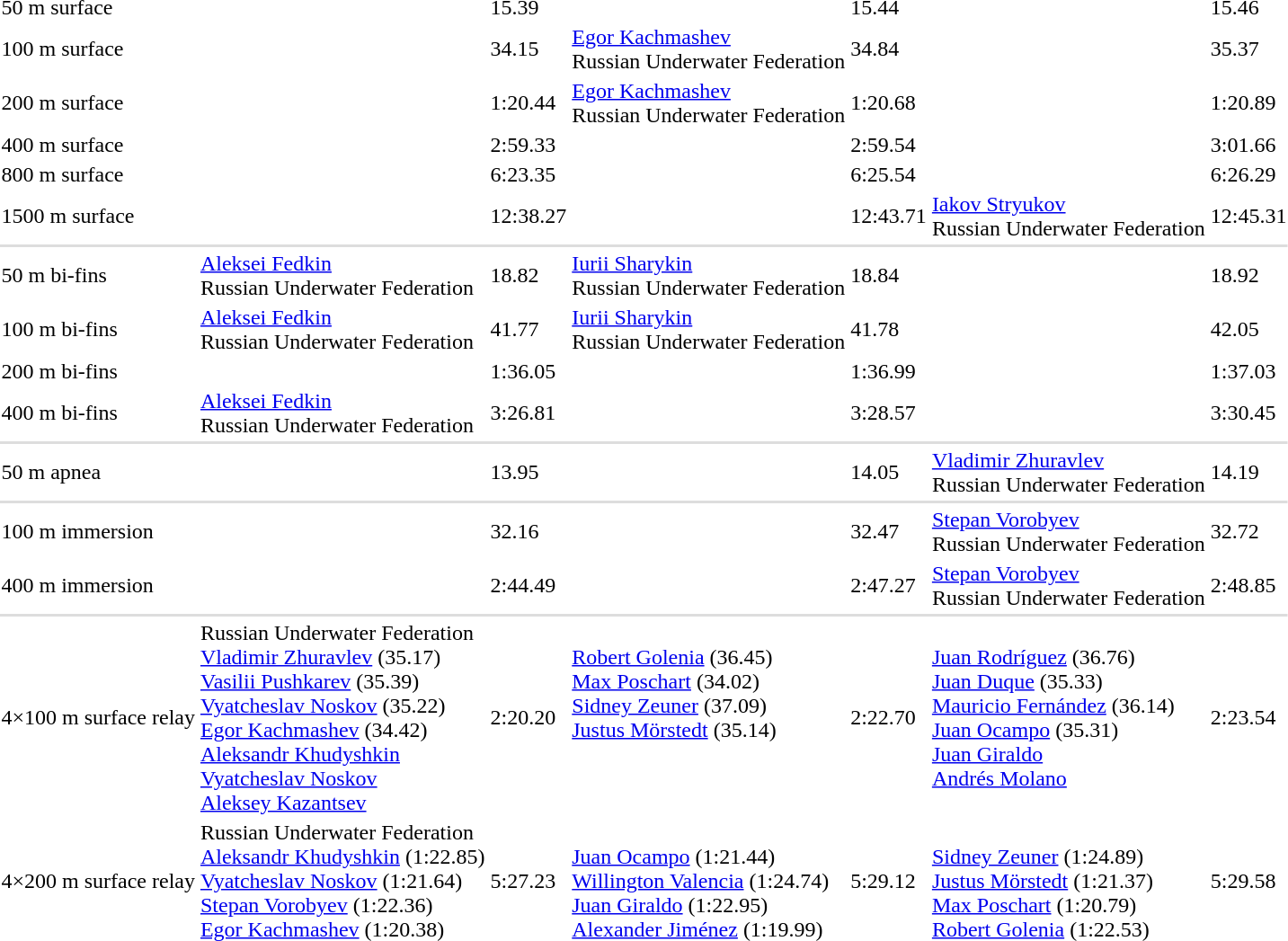<table>
<tr>
<td>50 m surface</td>
<td></td>
<td>15.39</td>
<td></td>
<td>15.44</td>
<td></td>
<td>15.46</td>
</tr>
<tr>
<td>100 m surface</td>
<td></td>
<td>34.15</td>
<td><a href='#'>Egor Kachmashev</a><br>Russian Underwater Federation</td>
<td>34.84</td>
<td></td>
<td>35.37</td>
</tr>
<tr>
<td>200 m surface</td>
<td></td>
<td>1:20.44</td>
<td><a href='#'>Egor Kachmashev</a><br>Russian Underwater Federation</td>
<td>1:20.68</td>
<td></td>
<td>1:20.89</td>
</tr>
<tr>
<td>400 m surface</td>
<td></td>
<td>2:59.33</td>
<td></td>
<td>2:59.54</td>
<td></td>
<td>3:01.66</td>
</tr>
<tr>
<td>800 m surface</td>
<td></td>
<td>6:23.35</td>
<td></td>
<td>6:25.54</td>
<td></td>
<td>6:26.29</td>
</tr>
<tr>
<td>1500 m surface</td>
<td></td>
<td>12:38.27</td>
<td></td>
<td>12:43.71</td>
<td><a href='#'>Iakov Stryukov</a><br>Russian Underwater Federation</td>
<td>12:45.31</td>
</tr>
<tr bgcolor=#DDDDDD>
<td colspan=7></td>
</tr>
<tr>
<td>50 m bi-fins</td>
<td><a href='#'>Aleksei Fedkin</a><br>Russian Underwater Federation</td>
<td>18.82</td>
<td><a href='#'>Iurii Sharykin</a><br>Russian Underwater Federation</td>
<td>18.84</td>
<td></td>
<td>18.92</td>
</tr>
<tr>
<td>100 m bi-fins</td>
<td><a href='#'>Aleksei Fedkin</a><br>Russian Underwater Federation</td>
<td>41.77</td>
<td><a href='#'>Iurii Sharykin</a><br>Russian Underwater Federation</td>
<td>41.78</td>
<td></td>
<td>42.05</td>
</tr>
<tr>
<td>200 m bi-fins</td>
<td></td>
<td>1:36.05</td>
<td></td>
<td>1:36.99</td>
<td></td>
<td>1:37.03</td>
</tr>
<tr>
<td>400 m bi-fins</td>
<td><a href='#'>Aleksei Fedkin</a><br>Russian Underwater Federation</td>
<td>3:26.81</td>
<td></td>
<td>3:28.57</td>
<td></td>
<td>3:30.45</td>
</tr>
<tr bgcolor=#DDDDDD>
<td colspan=7></td>
</tr>
<tr>
<td>50 m apnea</td>
<td></td>
<td>13.95</td>
<td></td>
<td>14.05</td>
<td><a href='#'>Vladimir Zhuravlev</a><br>Russian Underwater Federation</td>
<td>14.19</td>
</tr>
<tr bgcolor=#DDDDDD>
<td colspan=7></td>
</tr>
<tr>
<td>100 m immersion</td>
<td></td>
<td>32.16</td>
<td></td>
<td>32.47</td>
<td><a href='#'>Stepan Vorobyev</a><br>Russian Underwater Federation</td>
<td>32.72</td>
</tr>
<tr>
<td>400 m immersion</td>
<td></td>
<td>2:44.49</td>
<td></td>
<td>2:47.27</td>
<td><a href='#'>Stepan Vorobyev</a><br>Russian Underwater Federation</td>
<td>2:48.85</td>
</tr>
<tr bgcolor=#DDDDDD>
<td colspan=7></td>
</tr>
<tr>
<td>4×100 m surface relay</td>
<td valign=top>Russian Underwater Federation<br><a href='#'>Vladimir Zhuravlev</a> (35.17)<br><a href='#'>Vasilii Pushkarev</a> (35.39)<br><a href='#'>Vyatcheslav Noskov</a> (35.22)<br><a href='#'>Egor Kachmashev</a> (34.42)<br><a href='#'>Aleksandr Khudyshkin</a><br><a href='#'>Vyatcheslav Noskov</a><br><a href='#'>Aleksey Kazantsev</a></td>
<td>2:20.20</td>
<td valign=top><br><a href='#'>Robert Golenia</a> (36.45)<br><a href='#'>Max Poschart</a> (34.02)<br><a href='#'>Sidney Zeuner</a> (37.09)<br><a href='#'>Justus Mörstedt</a> (35.14)</td>
<td>2:22.70</td>
<td valign=top><br><a href='#'>Juan Rodríguez</a> (36.76)<br><a href='#'>Juan Duque</a> (35.33)<br><a href='#'>Mauricio Fernández</a> (36.14)<br><a href='#'>Juan Ocampo</a> (35.31)<br><a href='#'>Juan Giraldo</a><br><a href='#'>Andrés Molano</a></td>
<td>2:23.54</td>
</tr>
<tr>
<td>4×200 m surface relay</td>
<td>Russian Underwater Federation<br><a href='#'>Aleksandr Khudyshkin</a> (1:22.85)<br><a href='#'>Vyatcheslav Noskov</a> (1:21.64)<br><a href='#'>Stepan Vorobyev</a> (1:22.36)<br><a href='#'>Egor Kachmashev</a> (1:20.38)</td>
<td>5:27.23</td>
<td><br><a href='#'>Juan Ocampo</a> (1:21.44)<br><a href='#'>Willington Valencia</a> (1:24.74)<br><a href='#'>Juan Giraldo</a> (1:22.95)<br><a href='#'>Alexander Jiménez</a> (1:19.99)</td>
<td>5:29.12</td>
<td><br><a href='#'>Sidney Zeuner</a> (1:24.89)<br><a href='#'>Justus Mörstedt</a> (1:21.37)<br><a href='#'>Max Poschart</a> (1:20.79)<br><a href='#'>Robert Golenia</a> (1:22.53)</td>
<td>5:29.58</td>
</tr>
</table>
